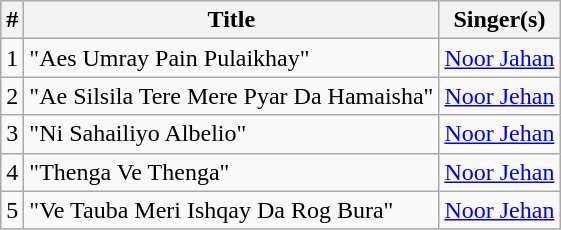<table class="wikitable">
<tr>
<th>#</th>
<th>Title</th>
<th>Singer(s)</th>
</tr>
<tr>
<td>1</td>
<td>"Aes Umray Pain Pulaikhay"</td>
<td><a href='#'>Noor Jahan</a></td>
</tr>
<tr>
<td>2</td>
<td>"Ae Silsila Tere Mere Pyar Da Hamaisha"</td>
<td><a href='#'>Noor Jehan</a></td>
</tr>
<tr>
<td>3</td>
<td>"Ni Sahailiyo Albelio"</td>
<td><a href='#'>Noor Jehan</a></td>
</tr>
<tr>
<td>4</td>
<td>"Thenga Ve Thenga"</td>
<td><a href='#'>Noor Jehan</a></td>
</tr>
<tr>
<td>5</td>
<td>"Ve Tauba Meri Ishqay Da Rog Bura"</td>
<td><a href='#'>Noor Jehan</a></td>
</tr>
</table>
